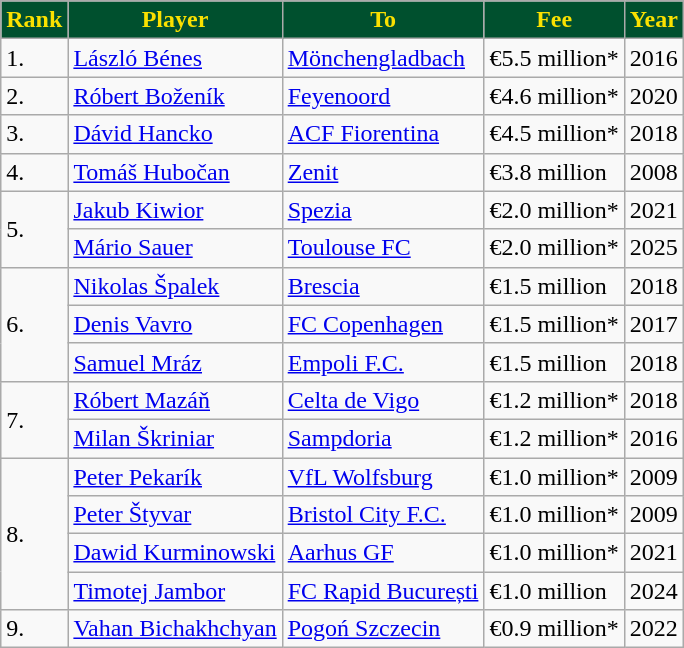<table border="0" class="wikitable">
<tr>
<th ! style="color:#FBE100; background:#00502E;">Rank</th>
<th ! style="color:#FBE100; background:#00502E;">Player</th>
<th ! style="color:#FBE100; background:#00502E;">To</th>
<th ! style="color:#FBE100; background:#00502E;">Fee</th>
<th ! style="color:#FBE100; background:#00502E;">Year</th>
</tr>
<tr>
<td>1.</td>
<td> <a href='#'>László Bénes</a></td>
<td> <a href='#'>Mönchengladbach</a></td>
<td>€5.5 million*</td>
<td>2016</td>
</tr>
<tr>
<td>2.</td>
<td> <a href='#'>Róbert Boženík</a></td>
<td> <a href='#'>Feyenoord</a></td>
<td>€4.6 million*</td>
<td>2020</td>
</tr>
<tr>
<td>3.</td>
<td> <a href='#'>Dávid Hancko</a></td>
<td> <a href='#'>ACF Fiorentina</a></td>
<td>€4.5 million*</td>
<td>2018</td>
</tr>
<tr>
<td>4.</td>
<td> <a href='#'>Tomáš Hubočan</a></td>
<td> <a href='#'>Zenit</a></td>
<td>€3.8 million</td>
<td>2008</td>
</tr>
<tr>
<td rowspan="2">5.</td>
<td> <a href='#'>Jakub Kiwior</a></td>
<td> <a href='#'>Spezia</a></td>
<td>€2.0 million*</td>
<td>2021</td>
</tr>
<tr>
<td> <a href='#'>Mário Sauer</a></td>
<td> <a href='#'>Toulouse FC</a></td>
<td>€2.0 million*</td>
<td>2025</td>
</tr>
<tr>
<td rowspan="3">6.</td>
<td> <a href='#'>Nikolas Špalek</a></td>
<td> <a href='#'>Brescia</a></td>
<td>€1.5 million</td>
<td>2018</td>
</tr>
<tr>
<td> <a href='#'>Denis Vavro</a></td>
<td> <a href='#'>FC Copenhagen</a></td>
<td>€1.5 million*</td>
<td>2017</td>
</tr>
<tr>
<td> <a href='#'>Samuel Mráz</a></td>
<td> <a href='#'>Empoli F.C.</a></td>
<td>€1.5 million</td>
<td>2018</td>
</tr>
<tr>
<td rowspan="2">7.</td>
<td> <a href='#'>Róbert Mazáň</a></td>
<td> <a href='#'>Celta de Vigo</a></td>
<td>€1.2 million*</td>
<td>2018</td>
</tr>
<tr>
<td> <a href='#'>Milan Škriniar</a></td>
<td> <a href='#'>Sampdoria</a></td>
<td>€1.2 million*</td>
<td>2016</td>
</tr>
<tr>
<td rowspan="4">8.</td>
<td> <a href='#'>Peter Pekarík</a></td>
<td> <a href='#'>VfL Wolfsburg</a></td>
<td>€1.0 million*</td>
<td>2009</td>
</tr>
<tr>
<td> <a href='#'>Peter Štyvar</a></td>
<td> <a href='#'>Bristol City F.C.</a></td>
<td>€1.0 million*</td>
<td>2009</td>
</tr>
<tr>
<td> <a href='#'>Dawid Kurminowski</a></td>
<td> <a href='#'>Aarhus GF</a></td>
<td>€1.0 million*</td>
<td>2021</td>
</tr>
<tr>
<td> <a href='#'>Timotej Jambor</a></td>
<td> <a href='#'>FC Rapid București</a></td>
<td>€1.0 million</td>
<td>2024</td>
</tr>
<tr>
<td>9.</td>
<td> <a href='#'>Vahan Bichakhchyan</a></td>
<td> <a href='#'>Pogoń Szczecin</a></td>
<td>€0.9 million*</td>
<td>2022</td>
</tr>
</table>
